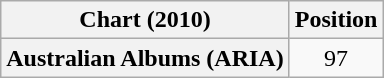<table class="wikitable plainrowheaders" style="text-align:center;">
<tr>
<th scope="col">Chart (2010)</th>
<th scope="col">Position</th>
</tr>
<tr>
<th scope="row">Australian Albums (ARIA)</th>
<td>97</td>
</tr>
</table>
